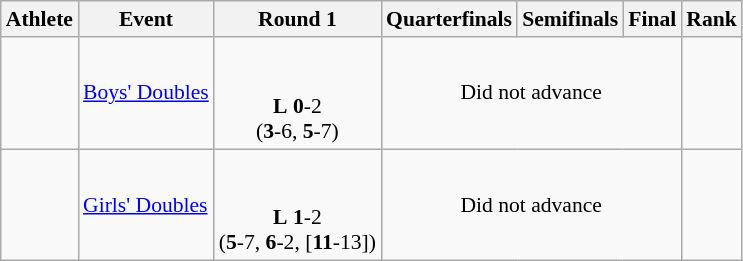<table class=wikitable style="font-size:90%">
<tr>
<th>Athlete</th>
<th>Event</th>
<th>Round 1</th>
<th>Quarterfinals</th>
<th>Semifinals</th>
<th>Final</th>
<th>Rank</th>
</tr>
<tr>
<td> <br></td>
<td><a href='#'>Boys' Doubles</a></td>
<td align=center><br><br><strong>L</strong> <strong>0</strong>-2<br> (<strong>3</strong>-6, <strong>5</strong>-7)</td>
<td colspan=3 align=center>Did not advance</td>
<td align=center></td>
</tr>
<tr>
<td> <br></td>
<td><a href='#'>Girls' Doubles</a></td>
<td align=center><br><br><strong>L</strong> <strong>1</strong>-2<br> (<strong>5</strong>-7, <strong>6</strong>-2, [<strong>11</strong>-13])</td>
<td colspan=3 align=center>Did not advance</td>
<td align=center></td>
</tr>
</table>
